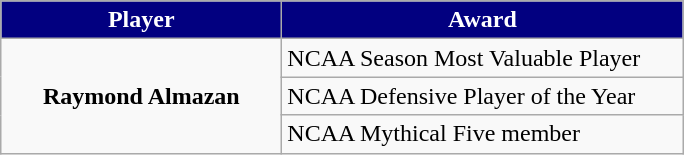<table class="wikitable" style="text-align: left">
<tr>
<th style="color: white; background-color: #020080; width:180px">Player</th>
<th style="color: white; background-color: #020080; width:260px">Award</th>
</tr>
<tr>
<td rowspan="3" style="text-align:center;"><strong>Raymond Almazan</strong></td>
<td>NCAA Season Most Valuable Player</td>
</tr>
<tr>
<td>NCAA Defensive Player of the Year</td>
</tr>
<tr>
<td>NCAA Mythical Five member</td>
</tr>
</table>
